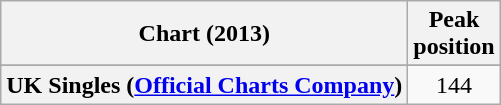<table class="wikitable sortable plainrowheaders">
<tr>
<th scope="col">Chart (2013)</th>
<th scope="col">Peak<br>position</th>
</tr>
<tr>
</tr>
<tr>
</tr>
<tr>
</tr>
<tr>
</tr>
<tr>
</tr>
<tr>
</tr>
<tr>
<th scope="row">UK Singles (<a href='#'>Official Charts Company</a>)</th>
<td style="text-align:center;">144</td>
</tr>
</table>
